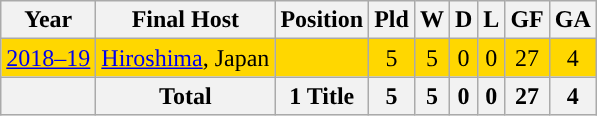<table class="wikitable" style="text-align: center;">
<tr>
<th>Year</th>
<th>Final Host</th>
<th>Position</th>
<th>Pld</th>
<th>W</th>
<th>D</th>
<th>L</th>
<th>GF</th>
<th>GA</th>
</tr>
<tr bgcolor=gold>
<td><a href='#'>2018–19</a></td>
<td align=left> <a href='#'>Hiroshima</a>, Japan</td>
<td></td>
<td>5</td>
<td>5</td>
<td>0</td>
<td>0</td>
<td>27</td>
<td>4</td>
</tr>
<tr>
<th></th>
<th>Total</th>
<th><strong>1 Title</strong></th>
<th>5</th>
<th>5</th>
<th>0</th>
<th>0</th>
<th>27</th>
<th>4</th>
</tr>
</table>
